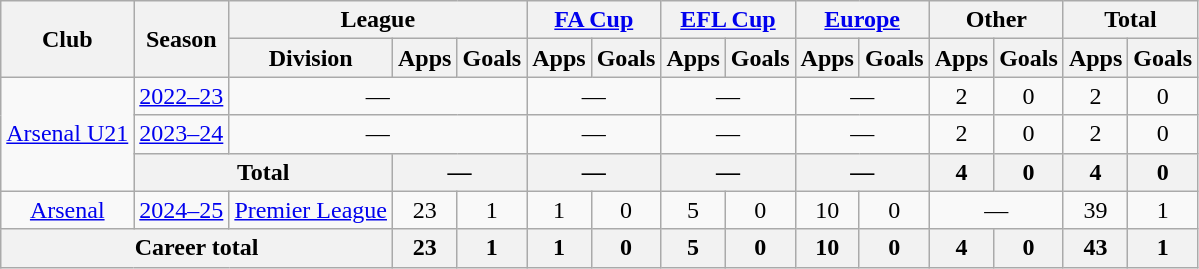<table class=wikitable style=text-align:center>
<tr>
<th rowspan="2">Club</th>
<th rowspan="2">Season</th>
<th colspan="3">League</th>
<th colspan="2"><a href='#'>FA Cup</a></th>
<th colspan="2"><a href='#'>EFL Cup</a></th>
<th colspan="2"><a href='#'>Europe</a></th>
<th colspan="2">Other</th>
<th colspan="2">Total</th>
</tr>
<tr>
<th>Division</th>
<th>Apps</th>
<th>Goals</th>
<th>Apps</th>
<th>Goals</th>
<th>Apps</th>
<th>Goals</th>
<th>Apps</th>
<th>Goals</th>
<th>Apps</th>
<th>Goals</th>
<th>Apps</th>
<th>Goals</th>
</tr>
<tr>
<td rowspan="3"><a href='#'>Arsenal U21</a></td>
<td><a href='#'>2022–23</a></td>
<td colspan="3">—</td>
<td colspan="2">—</td>
<td colspan="2">—</td>
<td colspan="2">—</td>
<td>2</td>
<td>0</td>
<td>2</td>
<td>0</td>
</tr>
<tr>
<td><a href='#'>2023–24</a></td>
<td colspan="3">—</td>
<td colspan="2">—</td>
<td colspan="2">—</td>
<td colspan="2">—</td>
<td>2</td>
<td>0</td>
<td>2</td>
<td>0</td>
</tr>
<tr>
<th colspan="2">Total</th>
<th colspan="2">—</th>
<th colspan="2">—</th>
<th colspan="2">—</th>
<th colspan="2">—</th>
<th>4</th>
<th>0</th>
<th>4</th>
<th>0</th>
</tr>
<tr>
<td><a href='#'>Arsenal</a></td>
<td><a href='#'>2024–25</a></td>
<td><a href='#'>Premier League</a></td>
<td>23</td>
<td>1</td>
<td>1</td>
<td>0</td>
<td>5</td>
<td>0</td>
<td>10</td>
<td>0</td>
<td colspan="2">—</td>
<td>39</td>
<td>1</td>
</tr>
<tr>
<th colspan="3">Career total</th>
<th>23</th>
<th>1</th>
<th>1</th>
<th>0</th>
<th>5</th>
<th>0</th>
<th>10</th>
<th>0</th>
<th>4</th>
<th>0</th>
<th>43</th>
<th>1</th>
</tr>
</table>
